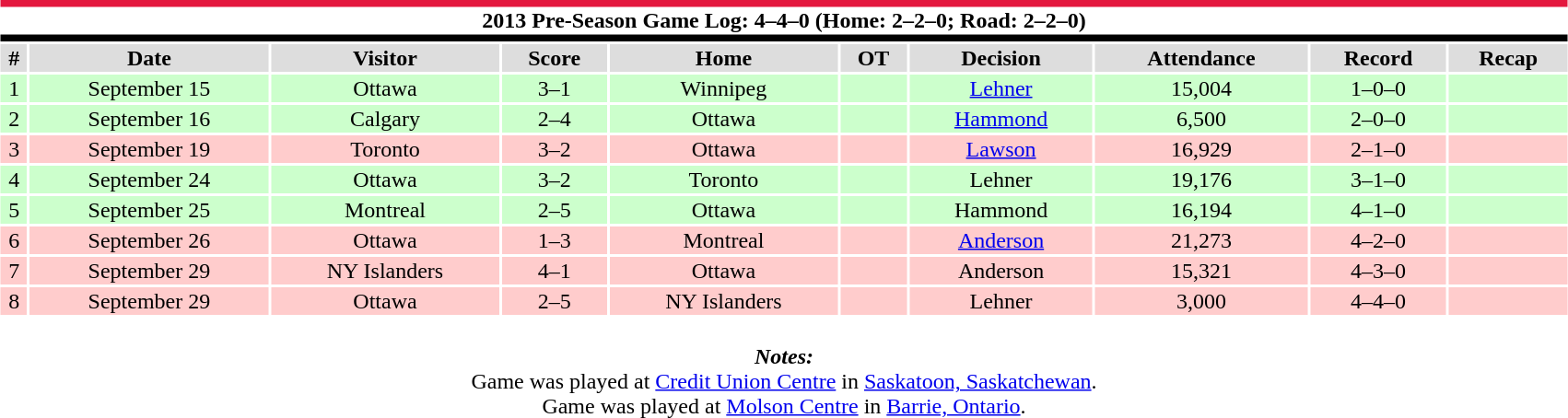<table class="toccolours collapsible collapsed"  style="width:90%; clear:both; margin:1.5em auto; text-align:center;">
<tr>
<th colspan=10 style="background:#fff; border-top:#e4173e 5px solid; border-bottom:#000 5px solid;">2013 Pre-Season Game Log: 4–4–0 (Home: 2–2–0; Road: 2–2–0)</th>
</tr>
<tr style="text-align:center; background:#ddd;">
<th>#</th>
<th>Date</th>
<th>Visitor</th>
<th>Score</th>
<th>Home</th>
<th>OT</th>
<th>Decision</th>
<th>Attendance</th>
<th>Record</th>
<th>Recap</th>
</tr>
<tr style="text-align:center; background:#cfc;">
<td>1</td>
<td>September 15</td>
<td>Ottawa</td>
<td>3–1</td>
<td>Winnipeg</td>
<td></td>
<td><a href='#'>Lehner</a></td>
<td>15,004</td>
<td>1–0–0</td>
<td></td>
</tr>
<tr style="text-align:center; background:#cfc">
<td>2</td>
<td>September 16</td>
<td>Calgary</td>
<td>2–4</td>
<td>Ottawa</td>
<td></td>
<td><a href='#'>Hammond</a></td>
<td>6,500</td>
<td>2–0–0</td>
<td></td>
</tr>
<tr style="text-align:center; background:#fcc">
<td>3</td>
<td>September 19</td>
<td>Toronto</td>
<td>3–2</td>
<td>Ottawa</td>
<td></td>
<td><a href='#'>Lawson</a></td>
<td>16,929</td>
<td>2–1–0</td>
<td></td>
</tr>
<tr style="text-align:center; background:#cfc">
<td>4</td>
<td>September 24</td>
<td>Ottawa</td>
<td>3–2</td>
<td>Toronto</td>
<td></td>
<td>Lehner</td>
<td>19,176</td>
<td>3–1–0</td>
<td></td>
</tr>
<tr style="text-align:center; background:#cfc;">
<td>5</td>
<td>September 25</td>
<td>Montreal</td>
<td>2–5</td>
<td>Ottawa</td>
<td></td>
<td>Hammond</td>
<td>16,194</td>
<td>4–1–0</td>
<td></td>
</tr>
<tr style="text-align:center; background:#fcc;">
<td>6</td>
<td>September 26</td>
<td>Ottawa</td>
<td>1–3</td>
<td>Montreal</td>
<td></td>
<td><a href='#'>Anderson</a></td>
<td>21,273</td>
<td>4–2–0</td>
<td></td>
</tr>
<tr style="text-align:center; background:#fcc;">
<td>7</td>
<td>September 29</td>
<td>NY Islanders</td>
<td>4–1</td>
<td>Ottawa</td>
<td></td>
<td>Anderson</td>
<td>15,321</td>
<td>4–3–0</td>
<td></td>
</tr>
<tr style="text-align:center; background:#fcc;">
<td>8</td>
<td>September 29</td>
<td>Ottawa</td>
<td>2–5</td>
<td>NY Islanders</td>
<td></td>
<td>Lehner</td>
<td>3,000</td>
<td>4–4–0</td>
<td></td>
</tr>
<tr>
<td colspan="10" style="text-align:center;"><br><strong><em>Notes:</em></strong><br>
Game was played at <a href='#'>Credit Union Centre</a> in <a href='#'>Saskatoon, Saskatchewan</a>.<br>
Game was played at <a href='#'>Molson Centre</a> in <a href='#'>Barrie, Ontario</a>.</td>
</tr>
</table>
